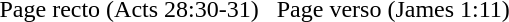<table cellspacing=10 style="background-color:transparent;">
<tr>
<td valign=top><br>Page recto (Acts 28:30-31)</td>
<td valign=top><br>Page verso (James 1:11)</td>
</tr>
</table>
